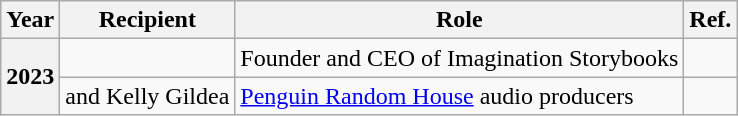<table class="wikitable sortable mw-collapsible">
<tr>
<th>Year</th>
<th>Recipient</th>
<th>Role</th>
<th>Ref.</th>
</tr>
<tr>
<th rowspan="2">2023</th>
<td></td>
<td>Founder and CEO of Imagination Storybooks</td>
<td></td>
</tr>
<tr>
<td> and Kelly Gildea</td>
<td><a href='#'>Penguin Random House</a> audio producers</td>
<td></td>
</tr>
</table>
